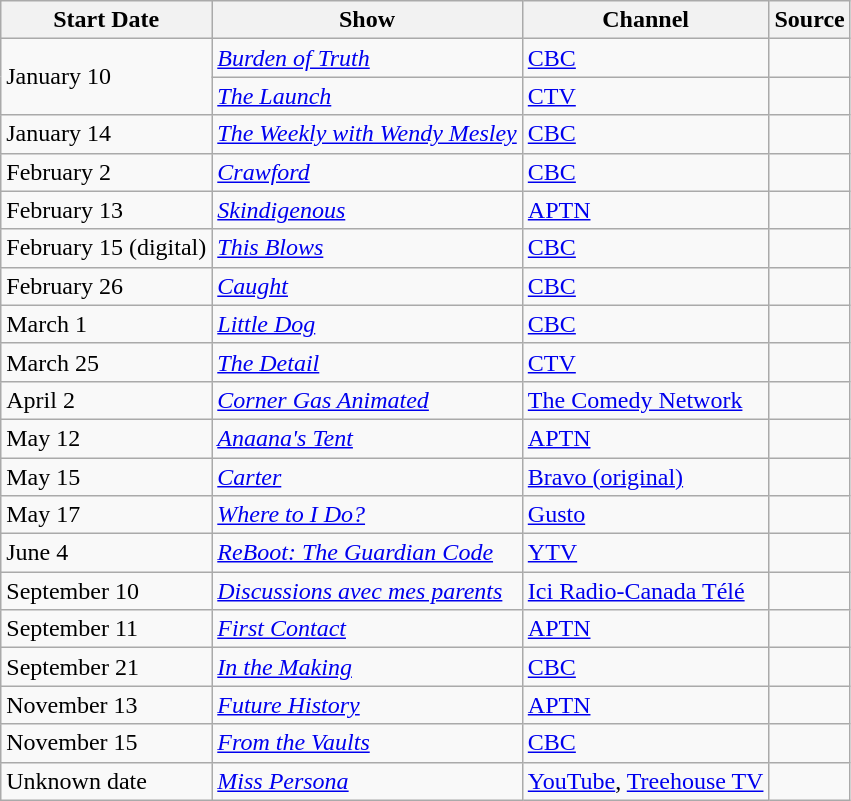<table class="wikitable sortable">
<tr>
<th>Start Date</th>
<th>Show</th>
<th>Channel</th>
<th>Source</th>
</tr>
<tr>
<td rowspan=2>January 10</td>
<td><em><a href='#'>Burden of Truth</a></em></td>
<td><a href='#'>CBC</a></td>
<td></td>
</tr>
<tr>
<td><em><a href='#'>The Launch</a></em></td>
<td><a href='#'>CTV</a></td>
<td></td>
</tr>
<tr>
<td>January 14</td>
<td><em><a href='#'>The Weekly with Wendy Mesley</a></em></td>
<td><a href='#'>CBC</a></td>
<td></td>
</tr>
<tr>
<td>February 2</td>
<td><em><a href='#'>Crawford</a></em></td>
<td><a href='#'>CBC</a></td>
<td></td>
</tr>
<tr>
<td>February 13</td>
<td><em><a href='#'>Skindigenous</a></em></td>
<td><a href='#'>APTN</a></td>
<td></td>
</tr>
<tr>
<td>February 15 (digital)</td>
<td><em><a href='#'>This Blows</a></em></td>
<td><a href='#'>CBC</a></td>
<td></td>
</tr>
<tr>
<td>February 26</td>
<td><em><a href='#'>Caught</a></em></td>
<td><a href='#'>CBC</a></td>
<td></td>
</tr>
<tr>
<td>March 1</td>
<td><em><a href='#'>Little Dog</a></em></td>
<td><a href='#'>CBC</a></td>
<td></td>
</tr>
<tr>
<td>March 25</td>
<td><em><a href='#'>The Detail</a></em></td>
<td><a href='#'>CTV</a></td>
<td></td>
</tr>
<tr>
<td>April 2</td>
<td><em><a href='#'>Corner Gas Animated</a></em></td>
<td><a href='#'>The Comedy Network</a></td>
<td></td>
</tr>
<tr>
<td>May 12</td>
<td><em><a href='#'>Anaana's Tent</a></em></td>
<td><a href='#'>APTN</a></td>
<td></td>
</tr>
<tr>
<td>May 15</td>
<td><em><a href='#'>Carter</a></em></td>
<td><a href='#'>Bravo (original)</a></td>
<td></td>
</tr>
<tr>
<td>May 17</td>
<td><em><a href='#'>Where to I Do?</a></em></td>
<td><a href='#'>Gusto</a></td>
<td></td>
</tr>
<tr>
<td>June 4</td>
<td><em><a href='#'>ReBoot: The Guardian Code</a></em></td>
<td><a href='#'>YTV</a></td>
<td></td>
</tr>
<tr>
<td>September 10</td>
<td><em><a href='#'>Discussions avec mes parents</a></em></td>
<td><a href='#'>Ici Radio-Canada Télé</a></td>
<td></td>
</tr>
<tr>
<td>September 11</td>
<td><em><a href='#'>First Contact</a></em></td>
<td><a href='#'>APTN</a></td>
<td></td>
</tr>
<tr>
<td>September 21</td>
<td><em><a href='#'>In the Making</a></em></td>
<td><a href='#'>CBC</a></td>
<td></td>
</tr>
<tr>
<td>November 13</td>
<td><em><a href='#'>Future History</a></em></td>
<td><a href='#'>APTN</a></td>
<td></td>
</tr>
<tr>
<td>November 15</td>
<td><em><a href='#'>From the Vaults</a></em></td>
<td><a href='#'>CBC</a></td>
<td></td>
</tr>
<tr>
<td>Unknown date</td>
<td><em><a href='#'>Miss Persona</a></em></td>
<td><a href='#'>YouTube</a>, <a href='#'>Treehouse TV</a></td>
<td></td>
</tr>
</table>
